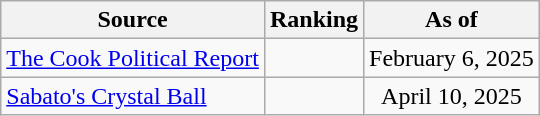<table class="wikitable" style="text-align:center">
<tr>
<th>Source</th>
<th>Ranking</th>
<th>As of</th>
</tr>
<tr>
<td align=left><a href='#'>The Cook Political Report</a></td>
<td></td>
<td>February 6, 2025</td>
</tr>
<tr>
<td align=left><a href='#'>Sabato's Crystal Ball</a></td>
<td></td>
<td>April 10, 2025</td>
</tr>
</table>
